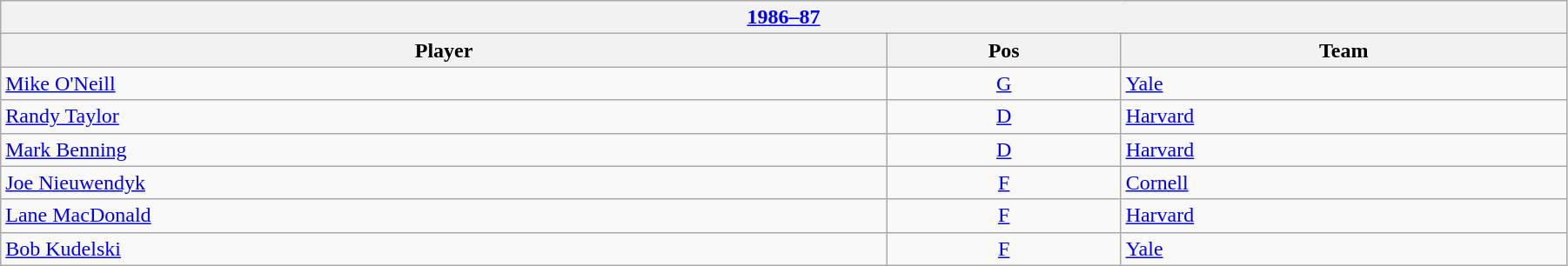<table class="wikitable" width=95%>
<tr>
<th colspan=3><a href='#'>1986–87</a></th>
</tr>
<tr>
<th>Player</th>
<th>Pos</th>
<th>Team</th>
</tr>
<tr>
<td><a href='#'>Mike O'Neill</a></td>
<td align=center><a href='#'>G</a></td>
<td><a href='#'>Yale</a></td>
</tr>
<tr>
<td><a href='#'>Randy Taylor</a></td>
<td align=center><a href='#'>D</a></td>
<td><a href='#'>Harvard</a></td>
</tr>
<tr>
<td><a href='#'>Mark Benning</a></td>
<td align=center><a href='#'>D</a></td>
<td><a href='#'>Harvard</a></td>
</tr>
<tr>
<td><a href='#'>Joe Nieuwendyk</a></td>
<td align=center><a href='#'>F</a></td>
<td><a href='#'>Cornell</a></td>
</tr>
<tr>
<td><a href='#'>Lane MacDonald</a></td>
<td align=center><a href='#'>F</a></td>
<td><a href='#'>Harvard</a></td>
</tr>
<tr>
<td><a href='#'>Bob Kudelski</a></td>
<td align=center><a href='#'>F</a></td>
<td><a href='#'>Yale</a></td>
</tr>
</table>
